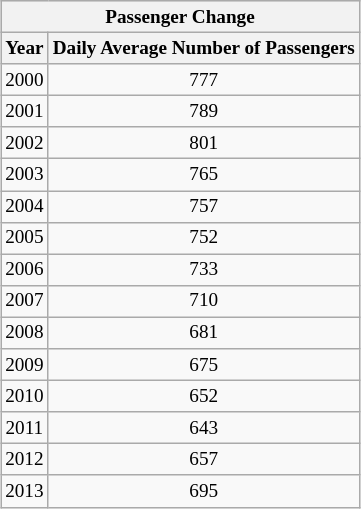<table class="wikitable" style="margin: 1em 0.2em; text-align: center; font-size: 80%;">
<tr style="background: #ddd;">
<th colspan="2">Passenger Change</th>
</tr>
<tr>
<th>Year</th>
<th>Daily Average Number of Passengers</th>
</tr>
<tr>
<td>2000</td>
<td>777</td>
</tr>
<tr>
<td>2001</td>
<td>789</td>
</tr>
<tr>
<td>2002</td>
<td>801</td>
</tr>
<tr>
<td>2003</td>
<td>765</td>
</tr>
<tr>
<td>2004</td>
<td>757</td>
</tr>
<tr>
<td>2005</td>
<td>752</td>
</tr>
<tr>
<td>2006</td>
<td>733</td>
</tr>
<tr>
<td>2007</td>
<td>710</td>
</tr>
<tr>
<td>2008</td>
<td>681</td>
</tr>
<tr>
<td>2009</td>
<td>675</td>
</tr>
<tr>
<td>2010</td>
<td>652</td>
</tr>
<tr>
<td>2011</td>
<td>643</td>
</tr>
<tr>
<td>2012</td>
<td>657</td>
</tr>
<tr>
<td>2013</td>
<td>695</td>
</tr>
</table>
